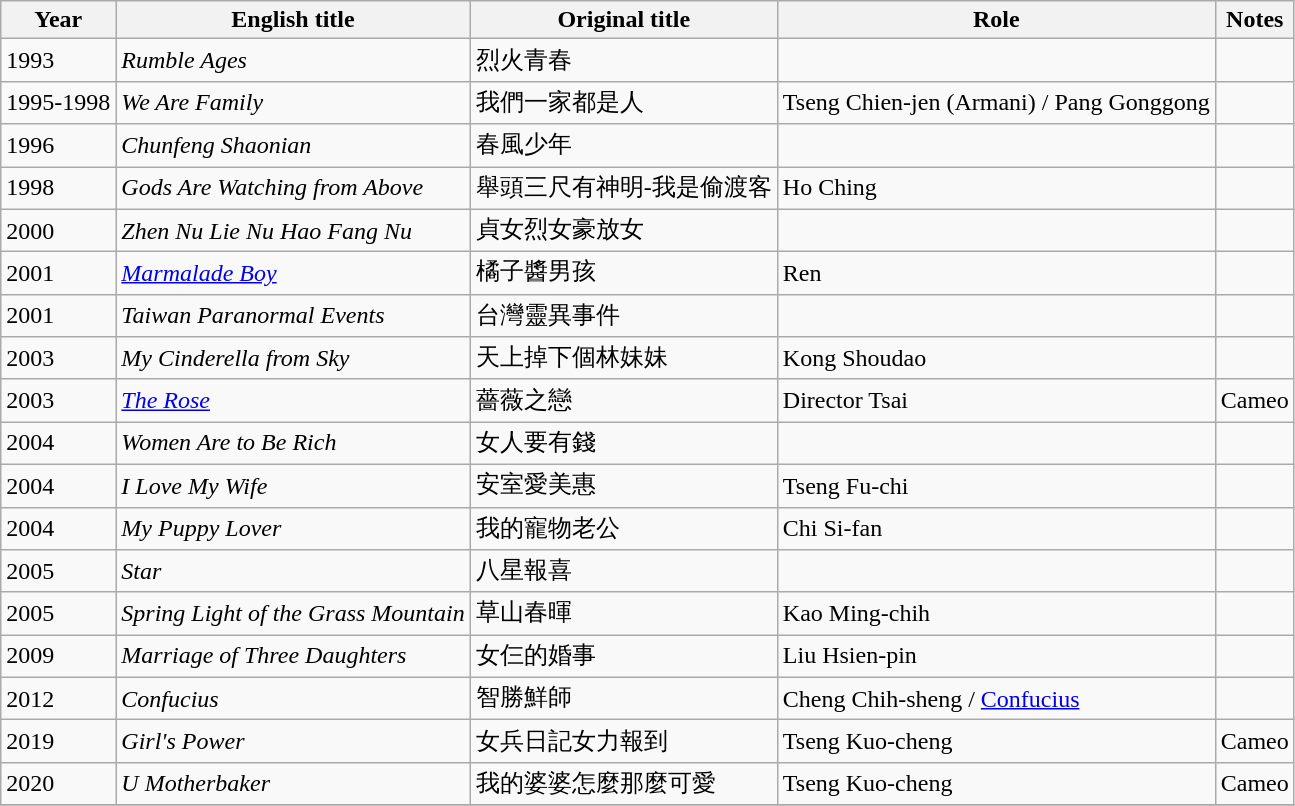<table class="wikitable sortable">
<tr>
<th>Year</th>
<th>English title</th>
<th>Original title</th>
<th>Role</th>
<th class="unsortable">Notes</th>
</tr>
<tr>
<td>1993</td>
<td><em>Rumble Ages</em></td>
<td>烈火青春</td>
<td></td>
<td></td>
</tr>
<tr>
<td>1995-1998</td>
<td><em>We Are Family</em></td>
<td>我們一家都是人</td>
<td>Tseng Chien-jen (Armani) / Pang Gonggong</td>
<td></td>
</tr>
<tr>
<td>1996</td>
<td><em>Chunfeng Shaonian</em></td>
<td>春風少年</td>
<td></td>
<td></td>
</tr>
<tr>
<td>1998</td>
<td><em>Gods Are Watching from Above</em></td>
<td>舉頭三尺有神明-我是偷渡客</td>
<td>Ho Ching</td>
<td></td>
</tr>
<tr>
<td>2000</td>
<td><em>Zhen Nu Lie Nu Hao Fang Nu</em></td>
<td>貞女烈女豪放女</td>
<td></td>
<td></td>
</tr>
<tr>
<td>2001</td>
<td><em><a href='#'>Marmalade Boy</a></em></td>
<td>橘子醬男孩</td>
<td>Ren</td>
<td></td>
</tr>
<tr>
<td>2001</td>
<td><em>Taiwan Paranormal Events</em></td>
<td>台灣靈異事件</td>
<td></td>
<td></td>
</tr>
<tr>
<td>2003</td>
<td><em>My Cinderella from Sky</em></td>
<td>天上掉下個林妹妹</td>
<td>Kong Shoudao</td>
<td></td>
</tr>
<tr>
<td>2003</td>
<td><em><a href='#'>The Rose</a></em></td>
<td>薔薇之戀</td>
<td>Director Tsai</td>
<td>Cameo</td>
</tr>
<tr>
<td>2004</td>
<td><em>Women Are to Be Rich</em></td>
<td>女人要有錢</td>
<td></td>
<td></td>
</tr>
<tr>
<td>2004</td>
<td><em>I Love My Wife</em></td>
<td>安室愛美惠</td>
<td>Tseng Fu-chi</td>
<td></td>
</tr>
<tr>
<td>2004</td>
<td><em>My Puppy Lover</em></td>
<td>我的寵物老公</td>
<td>Chi Si-fan</td>
<td></td>
</tr>
<tr>
<td>2005</td>
<td><em>Star</em></td>
<td>八星報喜</td>
<td></td>
<td></td>
</tr>
<tr>
<td>2005</td>
<td><em>Spring Light of the Grass Mountain</em></td>
<td>草山春暉</td>
<td>Kao Ming-chih</td>
<td></td>
</tr>
<tr>
<td>2009</td>
<td><em>Marriage of Three Daughters </em></td>
<td>女仨的婚事</td>
<td>Liu Hsien-pin</td>
<td></td>
</tr>
<tr>
<td>2012</td>
<td><em>Confucius</em></td>
<td>智勝鮮師</td>
<td>Cheng Chih-sheng / <a href='#'>Confucius</a></td>
<td></td>
</tr>
<tr>
<td>2019</td>
<td><em>Girl's Power</em></td>
<td>女兵日記女力報到</td>
<td>Tseng Kuo-cheng</td>
<td>Cameo</td>
</tr>
<tr>
<td>2020</td>
<td><em>U Motherbaker</em></td>
<td>我的婆婆怎麼那麼可愛</td>
<td>Tseng Kuo-cheng</td>
<td>Cameo</td>
</tr>
<tr>
</tr>
</table>
